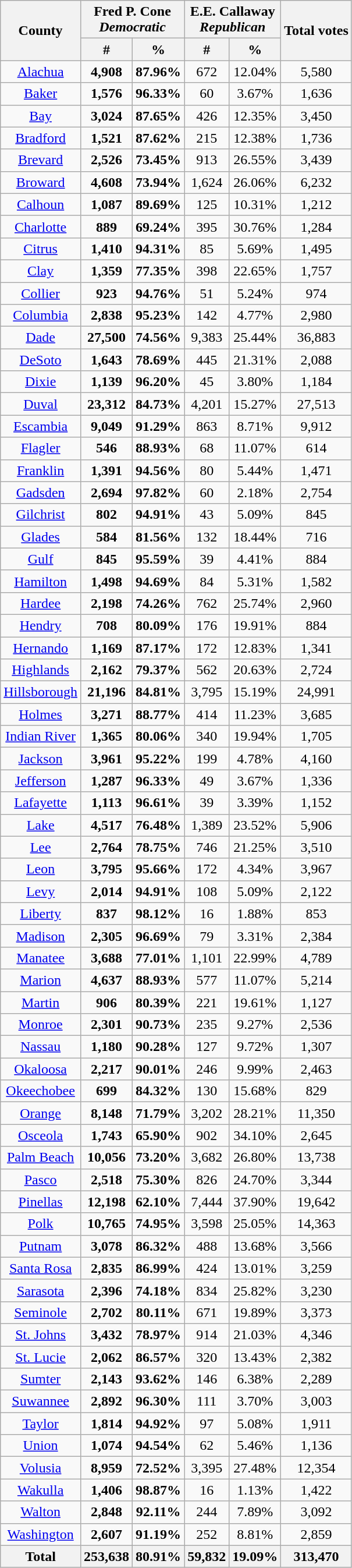<table class="wikitable sortable">
<tr>
<th rowspan="2">County</th>
<th colspan="2" style="text-align: center;" >Fred P. Cone <br><em>Democratic</em></th>
<th colspan="2" style="text-align: center;" >E.E. Callaway <br><em>Republican</em></th>
<th rowspan="2">Total votes</th>
</tr>
<tr>
<th colspan="1" style="text-align: center;" >#</th>
<th colspan="1" style="text-align: center;" >%</th>
<th colspan="1" style="text-align: center;" >#</th>
<th colspan="1" style="text-align: center;" >%</th>
</tr>
<tr align="center">
<td><a href='#'>Alachua</a></td>
<td><strong>4,908</strong></td>
<td><strong>87.96%</strong></td>
<td>672</td>
<td>12.04%</td>
<td>5,580</td>
</tr>
<tr align="center">
<td><a href='#'>Baker</a></td>
<td><strong>1,576</strong></td>
<td><strong>96.33%</strong></td>
<td>60</td>
<td>3.67%</td>
<td>1,636</td>
</tr>
<tr align="center">
<td><a href='#'>Bay</a></td>
<td><strong>3,024</strong></td>
<td><strong>87.65%</strong></td>
<td>426</td>
<td>12.35%</td>
<td>3,450</td>
</tr>
<tr align="center">
<td><a href='#'>Bradford</a></td>
<td><strong>1,521</strong></td>
<td><strong>87.62%</strong></td>
<td>215</td>
<td>12.38%</td>
<td>1,736</td>
</tr>
<tr align="center">
<td><a href='#'>Brevard</a></td>
<td><strong>2,526</strong></td>
<td><strong>73.45%</strong></td>
<td>913</td>
<td>26.55%</td>
<td>3,439</td>
</tr>
<tr align="center">
<td><a href='#'>Broward</a></td>
<td><strong>4,608</strong></td>
<td><strong>73.94%</strong></td>
<td>1,624</td>
<td>26.06%</td>
<td>6,232</td>
</tr>
<tr align="center">
<td><a href='#'>Calhoun</a></td>
<td><strong>1,087</strong></td>
<td><strong>89.69%</strong></td>
<td>125</td>
<td>10.31%</td>
<td>1,212</td>
</tr>
<tr align="center">
<td><a href='#'>Charlotte</a></td>
<td><strong>889</strong></td>
<td><strong>69.24%</strong></td>
<td>395</td>
<td>30.76%</td>
<td>1,284</td>
</tr>
<tr align="center">
<td><a href='#'>Citrus</a></td>
<td><strong>1,410</strong></td>
<td><strong>94.31%</strong></td>
<td>85</td>
<td>5.69%</td>
<td>1,495</td>
</tr>
<tr align="center">
<td><a href='#'>Clay</a></td>
<td><strong>1,359</strong></td>
<td><strong>77.35%</strong></td>
<td>398</td>
<td>22.65%</td>
<td>1,757</td>
</tr>
<tr align="center">
<td><a href='#'>Collier</a></td>
<td><strong>923</strong></td>
<td><strong>94.76%</strong></td>
<td>51</td>
<td>5.24%</td>
<td>974</td>
</tr>
<tr align="center">
<td><a href='#'>Columbia</a></td>
<td><strong>2,838</strong></td>
<td><strong>95.23%</strong></td>
<td>142</td>
<td>4.77%</td>
<td>2,980</td>
</tr>
<tr align="center">
<td><a href='#'>Dade</a></td>
<td><strong>27,500</strong></td>
<td><strong>74.56%</strong></td>
<td>9,383</td>
<td>25.44%</td>
<td>36,883</td>
</tr>
<tr align="center">
<td><a href='#'>DeSoto</a></td>
<td><strong>1,643</strong></td>
<td><strong>78.69%</strong></td>
<td>445</td>
<td>21.31%</td>
<td>2,088</td>
</tr>
<tr align="center">
<td><a href='#'>Dixie</a></td>
<td><strong>1,139</strong></td>
<td><strong>96.20%</strong></td>
<td>45</td>
<td>3.80%</td>
<td>1,184</td>
</tr>
<tr align="center">
<td><a href='#'>Duval</a></td>
<td><strong>23,312</strong></td>
<td><strong>84.73%</strong></td>
<td>4,201</td>
<td>15.27%</td>
<td>27,513</td>
</tr>
<tr align="center">
<td><a href='#'>Escambia</a></td>
<td><strong>9,049</strong></td>
<td><strong>91.29%</strong></td>
<td>863</td>
<td>8.71%</td>
<td>9,912</td>
</tr>
<tr align="center">
<td><a href='#'>Flagler</a></td>
<td><strong>546</strong></td>
<td><strong>88.93%</strong></td>
<td>68</td>
<td>11.07%</td>
<td>614</td>
</tr>
<tr align="center">
<td><a href='#'>Franklin</a></td>
<td><strong>1,391</strong></td>
<td><strong>94.56%</strong></td>
<td>80</td>
<td>5.44%</td>
<td>1,471</td>
</tr>
<tr align="center">
<td><a href='#'>Gadsden</a></td>
<td><strong>2,694</strong></td>
<td><strong>97.82%</strong></td>
<td>60</td>
<td>2.18%</td>
<td>2,754</td>
</tr>
<tr align="center">
<td><a href='#'>Gilchrist</a></td>
<td><strong>802</strong></td>
<td><strong>94.91%</strong></td>
<td>43</td>
<td>5.09%</td>
<td>845</td>
</tr>
<tr align="center">
<td><a href='#'>Glades</a></td>
<td><strong>584</strong></td>
<td><strong>81.56%</strong></td>
<td>132</td>
<td>18.44%</td>
<td>716</td>
</tr>
<tr align="center">
<td><a href='#'>Gulf</a></td>
<td><strong>845</strong></td>
<td><strong>95.59%</strong></td>
<td>39</td>
<td>4.41%</td>
<td>884</td>
</tr>
<tr align="center">
<td><a href='#'>Hamilton</a></td>
<td><strong>1,498</strong></td>
<td><strong>94.69%</strong></td>
<td>84</td>
<td>5.31%</td>
<td>1,582</td>
</tr>
<tr align="center">
<td><a href='#'>Hardee</a></td>
<td><strong>2,198</strong></td>
<td><strong>74.26%</strong></td>
<td>762</td>
<td>25.74%</td>
<td>2,960</td>
</tr>
<tr align="center">
<td><a href='#'>Hendry</a></td>
<td><strong>708</strong></td>
<td><strong>80.09%</strong></td>
<td>176</td>
<td>19.91%</td>
<td>884</td>
</tr>
<tr align="center">
<td><a href='#'>Hernando</a></td>
<td><strong>1,169</strong></td>
<td><strong>87.17%</strong></td>
<td>172</td>
<td>12.83%</td>
<td>1,341</td>
</tr>
<tr align="center">
<td><a href='#'>Highlands</a></td>
<td><strong>2,162</strong></td>
<td><strong>79.37%</strong></td>
<td>562</td>
<td>20.63%</td>
<td>2,724</td>
</tr>
<tr align="center">
<td><a href='#'>Hillsborough</a></td>
<td><strong>21,196</strong></td>
<td><strong>84.81%</strong></td>
<td>3,795</td>
<td>15.19%</td>
<td>24,991</td>
</tr>
<tr align="center">
<td><a href='#'>Holmes</a></td>
<td><strong>3,271</strong></td>
<td><strong>88.77%</strong></td>
<td>414</td>
<td>11.23%</td>
<td>3,685</td>
</tr>
<tr align="center">
<td><a href='#'>Indian River</a></td>
<td><strong>1,365</strong></td>
<td><strong>80.06%</strong></td>
<td>340</td>
<td>19.94%</td>
<td>1,705</td>
</tr>
<tr align="center">
<td><a href='#'>Jackson</a></td>
<td><strong>3,961</strong></td>
<td><strong>95.22%</strong></td>
<td>199</td>
<td>4.78%</td>
<td>4,160</td>
</tr>
<tr align="center">
<td><a href='#'>Jefferson</a></td>
<td><strong>1,287</strong></td>
<td><strong>96.33%</strong></td>
<td>49</td>
<td>3.67%</td>
<td>1,336</td>
</tr>
<tr align="center">
<td><a href='#'>Lafayette</a></td>
<td><strong>1,113</strong></td>
<td><strong>96.61%</strong></td>
<td>39</td>
<td>3.39%</td>
<td>1,152</td>
</tr>
<tr align="center">
<td><a href='#'>Lake</a></td>
<td><strong>4,517</strong></td>
<td><strong>76.48%</strong></td>
<td>1,389</td>
<td>23.52%</td>
<td>5,906</td>
</tr>
<tr align="center">
<td><a href='#'>Lee</a></td>
<td><strong>2,764</strong></td>
<td><strong>78.75%</strong></td>
<td>746</td>
<td>21.25%</td>
<td>3,510</td>
</tr>
<tr align="center">
<td><a href='#'>Leon</a></td>
<td><strong>3,795</strong></td>
<td><strong>95.66%</strong></td>
<td>172</td>
<td>4.34%</td>
<td>3,967</td>
</tr>
<tr align="center">
<td><a href='#'>Levy</a></td>
<td><strong>2,014</strong></td>
<td><strong>94.91%</strong></td>
<td>108</td>
<td>5.09%</td>
<td>2,122</td>
</tr>
<tr align="center">
<td><a href='#'>Liberty</a></td>
<td><strong>837</strong></td>
<td><strong>98.12%</strong></td>
<td>16</td>
<td>1.88%</td>
<td>853</td>
</tr>
<tr align="center">
<td><a href='#'>Madison</a></td>
<td><strong>2,305</strong></td>
<td><strong>96.69%</strong></td>
<td>79</td>
<td>3.31%</td>
<td>2,384</td>
</tr>
<tr align="center">
<td><a href='#'>Manatee</a></td>
<td><strong>3,688</strong></td>
<td><strong>77.01%</strong></td>
<td>1,101</td>
<td>22.99%</td>
<td>4,789</td>
</tr>
<tr align="center">
<td><a href='#'>Marion</a></td>
<td><strong>4,637</strong></td>
<td><strong>88.93%</strong></td>
<td>577</td>
<td>11.07%</td>
<td>5,214</td>
</tr>
<tr align="center">
<td><a href='#'>Martin</a></td>
<td><strong>906</strong></td>
<td><strong>80.39%</strong></td>
<td>221</td>
<td>19.61%</td>
<td>1,127</td>
</tr>
<tr align="center">
<td><a href='#'>Monroe</a></td>
<td><strong>2,301</strong></td>
<td><strong>90.73%</strong></td>
<td>235</td>
<td>9.27%</td>
<td>2,536</td>
</tr>
<tr align="center">
<td><a href='#'>Nassau</a></td>
<td><strong>1,180</strong></td>
<td><strong>90.28%</strong></td>
<td>127</td>
<td>9.72%</td>
<td>1,307</td>
</tr>
<tr align="center">
<td><a href='#'>Okaloosa</a></td>
<td><strong>2,217</strong></td>
<td><strong>90.01%</strong></td>
<td>246</td>
<td>9.99%</td>
<td>2,463</td>
</tr>
<tr align="center">
<td><a href='#'>Okeechobee</a></td>
<td><strong>699</strong></td>
<td><strong>84.32%</strong></td>
<td>130</td>
<td>15.68%</td>
<td>829</td>
</tr>
<tr align="center">
<td><a href='#'>Orange</a></td>
<td><strong>8,148</strong></td>
<td><strong>71.79%</strong></td>
<td>3,202</td>
<td>28.21%</td>
<td>11,350</td>
</tr>
<tr align="center">
<td><a href='#'>Osceola</a></td>
<td><strong>1,743</strong></td>
<td><strong>65.90%</strong></td>
<td>902</td>
<td>34.10%</td>
<td>2,645</td>
</tr>
<tr align="center">
<td><a href='#'>Palm Beach</a></td>
<td><strong>10,056</strong></td>
<td><strong>73.20%</strong></td>
<td>3,682</td>
<td>26.80%</td>
<td>13,738</td>
</tr>
<tr align="center">
<td><a href='#'>Pasco</a></td>
<td><strong>2,518</strong></td>
<td><strong>75.30%</strong></td>
<td>826</td>
<td>24.70%</td>
<td>3,344</td>
</tr>
<tr align="center">
<td><a href='#'>Pinellas</a></td>
<td><strong>12,198</strong></td>
<td><strong>62.10%</strong></td>
<td>7,444</td>
<td>37.90%</td>
<td>19,642</td>
</tr>
<tr align="center">
<td><a href='#'>Polk</a></td>
<td><strong>10,765</strong></td>
<td><strong>74.95%</strong></td>
<td>3,598</td>
<td>25.05%</td>
<td>14,363</td>
</tr>
<tr align="center">
<td><a href='#'>Putnam</a></td>
<td><strong>3,078</strong></td>
<td><strong>86.32%</strong></td>
<td>488</td>
<td>13.68%</td>
<td>3,566</td>
</tr>
<tr align="center">
<td><a href='#'>Santa Rosa</a></td>
<td><strong>2,835</strong></td>
<td><strong>86.99%</strong></td>
<td>424</td>
<td>13.01%</td>
<td>3,259</td>
</tr>
<tr align="center">
<td><a href='#'>Sarasota</a></td>
<td><strong>2,396</strong></td>
<td><strong>74.18%</strong></td>
<td>834</td>
<td>25.82%</td>
<td>3,230</td>
</tr>
<tr align="center">
<td><a href='#'>Seminole</a></td>
<td><strong>2,702</strong></td>
<td><strong>80.11%</strong></td>
<td>671</td>
<td>19.89%</td>
<td>3,373</td>
</tr>
<tr align="center">
<td><a href='#'>St. Johns</a></td>
<td><strong>3,432</strong></td>
<td><strong>78.97%</strong></td>
<td>914</td>
<td>21.03%</td>
<td>4,346</td>
</tr>
<tr align="center">
<td><a href='#'>St. Lucie</a></td>
<td><strong>2,062</strong></td>
<td><strong>86.57%</strong></td>
<td>320</td>
<td>13.43%</td>
<td>2,382</td>
</tr>
<tr align="center">
<td><a href='#'>Sumter</a></td>
<td><strong>2,143</strong></td>
<td><strong>93.62%</strong></td>
<td>146</td>
<td>6.38%</td>
<td>2,289</td>
</tr>
<tr align="center">
<td><a href='#'>Suwannee</a></td>
<td><strong>2,892</strong></td>
<td><strong>96.30%</strong></td>
<td>111</td>
<td>3.70%</td>
<td>3,003</td>
</tr>
<tr align="center">
<td><a href='#'>Taylor</a></td>
<td><strong>1,814</strong></td>
<td><strong>94.92%</strong></td>
<td>97</td>
<td>5.08%</td>
<td>1,911</td>
</tr>
<tr align="center">
<td><a href='#'>Union</a></td>
<td><strong>1,074</strong></td>
<td><strong>94.54%</strong></td>
<td>62</td>
<td>5.46%</td>
<td>1,136</td>
</tr>
<tr align="center">
<td><a href='#'>Volusia</a></td>
<td><strong>8,959</strong></td>
<td><strong>72.52%</strong></td>
<td>3,395</td>
<td>27.48%</td>
<td>12,354</td>
</tr>
<tr align="center">
<td><a href='#'>Wakulla</a></td>
<td><strong>1,406</strong></td>
<td><strong>98.87%</strong></td>
<td>16</td>
<td>1.13%</td>
<td>1,422</td>
</tr>
<tr align="center">
<td><a href='#'>Walton</a></td>
<td><strong>2,848</strong></td>
<td><strong>92.11%</strong></td>
<td>244</td>
<td>7.89%</td>
<td>3,092</td>
</tr>
<tr align="center">
<td><a href='#'>Washington</a></td>
<td><strong>2,607</strong></td>
<td><strong>91.19%</strong></td>
<td>252</td>
<td>8.81%</td>
<td>2,859</td>
</tr>
<tr>
<th>Total</th>
<th>253,638</th>
<th>80.91%</th>
<th>59,832</th>
<th>19.09%</th>
<th>313,470</th>
</tr>
</table>
